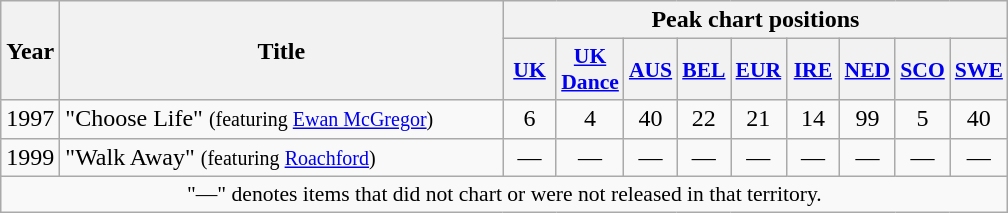<table class="wikitable" style="text-align:center;">
<tr>
<th rowspan="2" style="width:2em;">Year</th>
<th rowspan="2" style="width:18em;">Title</th>
<th colspan="9">Peak chart positions</th>
</tr>
<tr>
<th style="width:2em;font-size:90%;"><a href='#'>UK</a><br></th>
<th style="width:2em;font-size:90%;"><a href='#'>UK<br>Dance</a><br></th>
<th style="width:2em;font-size:90%;"><a href='#'>AUS</a><br></th>
<th style="width:2em;font-size:90%;"><a href='#'>BEL</a><br></th>
<th style="width:2em;font-size:90%;"><a href='#'>EUR</a><br></th>
<th style="width:2em;font-size:90%;"><a href='#'>IRE</a><br></th>
<th style="width:2em;font-size:90%;"><a href='#'>NED</a><br></th>
<th style="width:2em;font-size:90%;"><a href='#'>SCO</a><br></th>
<th style="width:2em;font-size:90%;"><a href='#'>SWE</a><br></th>
</tr>
<tr>
<td>1997</td>
<td style="text-align:left;">"Choose Life" <small>(featuring <a href='#'>Ewan McGregor</a>)</small></td>
<td>6</td>
<td>4</td>
<td>40</td>
<td>22</td>
<td>21</td>
<td>14</td>
<td>99</td>
<td>5</td>
<td>40</td>
</tr>
<tr>
<td>1999</td>
<td style="text-align:left;">"Walk Away" <small>(featuring <a href='#'>Roachford</a>)</small></td>
<td>—</td>
<td>—</td>
<td>—</td>
<td>—</td>
<td>—</td>
<td>—</td>
<td>—</td>
<td>—</td>
<td>—</td>
</tr>
<tr>
<td colspan="15" style="font-size:90%">"—" denotes items that did not chart or were not released in that territory.</td>
</tr>
</table>
